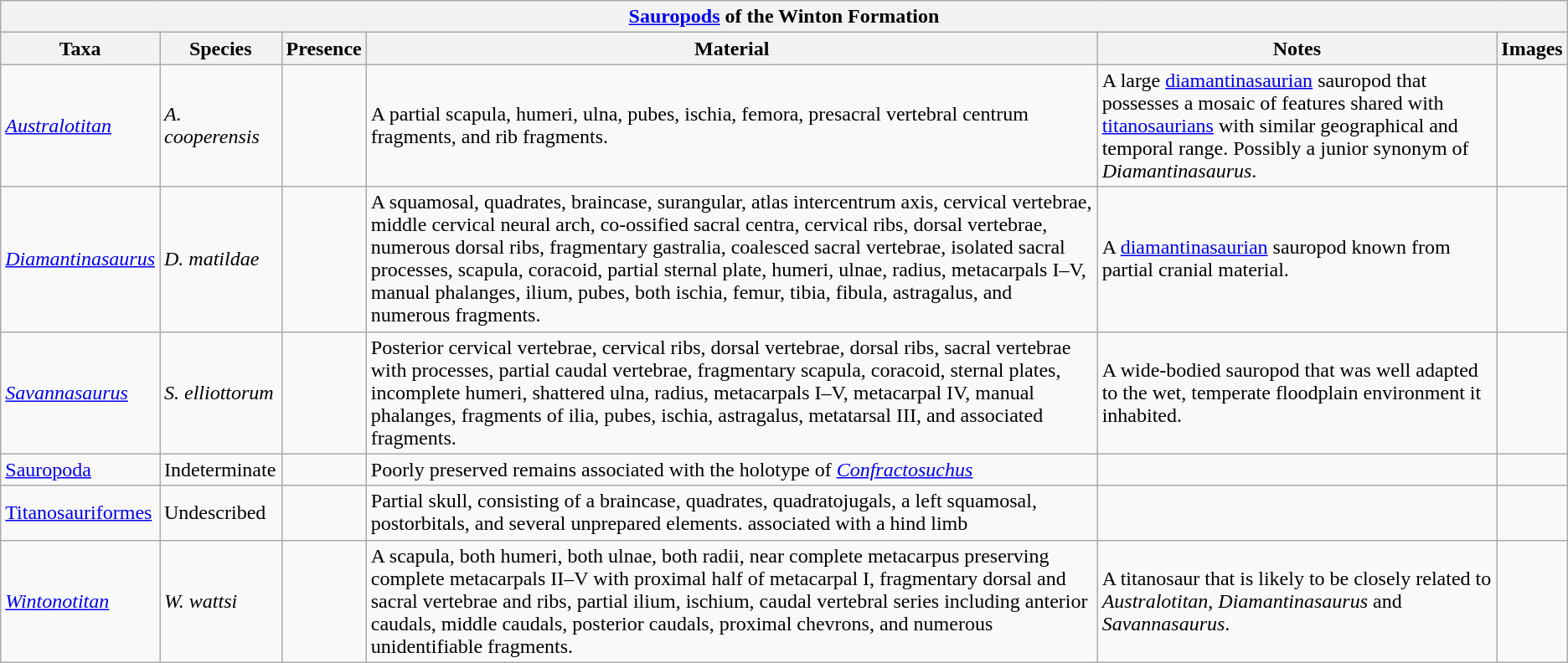<table class="wikitable" align="center">
<tr>
<th colspan="6" align="center"><strong><a href='#'>Sauropods</a> of the Winton Formation</strong></th>
</tr>
<tr>
<th>Taxa</th>
<th>Species</th>
<th>Presence</th>
<th>Material</th>
<th>Notes</th>
<th>Images</th>
</tr>
<tr>
<td><em><a href='#'>Australotitan</a></em></td>
<td><em>A. cooperensis</em></td>
<td></td>
<td>A partial scapula, humeri, ulna, pubes, ischia, femora, presacral vertebral centrum fragments, and rib fragments.</td>
<td>A large <a href='#'>diamantinasaurian</a> sauropod that possesses a mosaic of features shared with <a href='#'>titanosaurians</a> with similar geographical and temporal range. Possibly a junior synonym of <em>Diamantinasaurus</em>.</td>
<td></td>
</tr>
<tr>
<td><em><a href='#'>Diamantinasaurus</a></em> </td>
<td><em>D. matildae</em></td>
<td></td>
<td>A squamosal, quadrates, braincase, surangular, atlas intercentrum axis, cervical vertebrae, middle cervical neural arch, co-ossified sacral centra, cervical ribs, dorsal vertebrae, numerous dorsal ribs, fragmentary gastralia, coalesced sacral vertebrae, isolated sacral processes, scapula, coracoid, partial sternal plate, humeri, ulnae, radius, metacarpals I–V, manual phalanges, ilium, pubes, both ischia, femur, tibia, fibula, astragalus, and numerous fragments.</td>
<td>A <a href='#'>diamantinasaurian</a> sauropod known from partial cranial material.</td>
<td></td>
</tr>
<tr>
<td><em><a href='#'>Savannasaurus</a></em></td>
<td><em>S. elliottorum</em></td>
<td></td>
<td>Posterior cervical vertebrae, cervical ribs, dorsal vertebrae, dorsal ribs, sacral vertebrae with processes, partial caudal vertebrae, fragmentary scapula, coracoid, sternal plates, incomplete humeri, shattered ulna, radius, metacarpals I–V, metacarpal IV, manual phalanges, fragments of ilia, pubes, ischia, astragalus, metatarsal III, and associated fragments.</td>
<td>A wide-bodied sauropod that was well adapted to the wet, temperate floodplain environment it inhabited.</td>
<td></td>
</tr>
<tr>
<td><a href='#'>Sauropoda</a></td>
<td>Indeterminate</td>
<td></td>
<td>Poorly preserved remains associated with the holotype of <em><a href='#'>Confractosuchus</a></em></td>
<td></td>
<td></td>
</tr>
<tr>
<td><a href='#'>Titanosauriformes</a></td>
<td>Undescribed</td>
<td></td>
<td>Partial skull, consisting of a braincase, quadrates, quadratojugals, a left squamosal, postorbitals, and several unprepared elements. associated with a hind limb</td>
<td></td>
<td></td>
</tr>
<tr>
<td><em><a href='#'>Wintonotitan</a></em></td>
<td><em>W. wattsi</em></td>
<td></td>
<td>A scapula, both humeri, both ulnae, both radii, near complete metacarpus preserving complete metacarpals II–V with proximal half of metacarpal I, fragmentary dorsal and sacral vertebrae and ribs, partial ilium, ischium, caudal vertebral series including anterior caudals, middle caudals, posterior caudals, proximal chevrons, and numerous unidentifiable fragments.</td>
<td>A titanosaur that is likely to be closely related to <em>Australotitan</em>, <em>Diamantinasaurus</em> and <em>Savannasaurus</em>.</td>
<td></td>
</tr>
</table>
